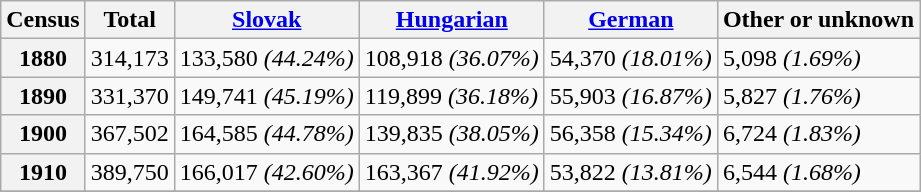<table class="wikitable">
<tr>
<th>Census</th>
<th>Total</th>
<th><a href='#'>Slovak</a></th>
<th><a href='#'>Hungarian</a></th>
<th><a href='#'>German</a></th>
<th>Other or unknown</th>
</tr>
<tr>
<th>1880</th>
<td>314,173</td>
<td>133,580 <em>(44.24%)</em></td>
<td>108,918 <em>(36.07%)</em></td>
<td>54,370 <em>(18.01%)</em></td>
<td>5,098 <em>(1.69%)</em></td>
</tr>
<tr>
<th>1890</th>
<td>331,370</td>
<td>149,741 <em>(45.19%)</em></td>
<td>119,899 <em>(36.18%)</em></td>
<td>55,903 <em>(16.87%)</em></td>
<td>5,827 <em>(1.76%)</em></td>
</tr>
<tr>
<th>1900</th>
<td>367,502</td>
<td>164,585 <em>(44.78%)</em></td>
<td>139,835 <em>(38.05%)</em></td>
<td>56,358 <em>(15.34%)</em></td>
<td>6,724 <em>(1.83%)</em></td>
</tr>
<tr>
<th>1910</th>
<td>389,750</td>
<td>166,017 <em>(42.60%)</em></td>
<td>163,367 <em>(41.92%)</em></td>
<td>53,822 <em>(13.81%)</em></td>
<td>6,544 <em>(1.68%)</em></td>
</tr>
<tr>
</tr>
</table>
